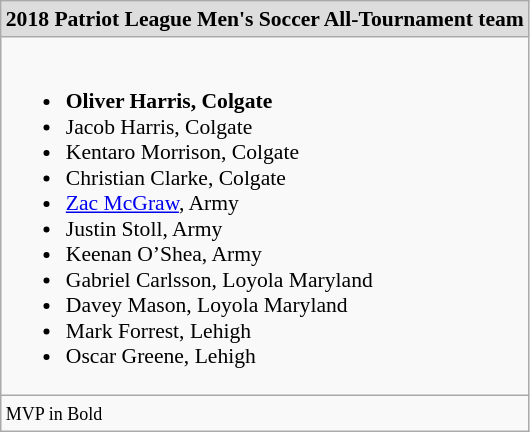<table class="wikitable" style="white-space:nowrap; font-size:90%;">
<tr>
<td colspan="7" style="text-align:center; background:#ddd;"><strong>2018 Patriot League Men's Soccer All-Tournament team</strong></td>
</tr>
<tr>
<td><br><ul><li><strong>Oliver Harris, Colgate</strong></li><li>Jacob Harris, Colgate</li><li>Kentaro Morrison, Colgate</li><li>Christian Clarke, Colgate</li><li><a href='#'>Zac McGraw</a>, Army</li><li>Justin Stoll, Army</li><li>Keenan O’Shea, Army</li><li>Gabriel Carlsson, Loyola Maryland</li><li>Davey Mason, Loyola Maryland</li><li>Mark Forrest, Lehigh</li><li>Oscar Greene, Lehigh</li></ul></td>
</tr>
<tr>
<td><small>MVP in Bold</small></td>
</tr>
</table>
